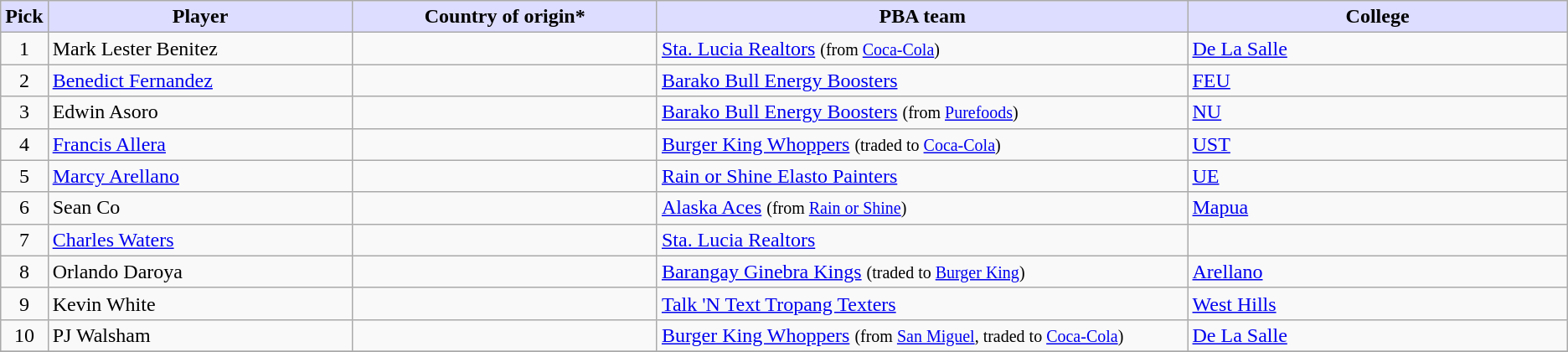<table class="wikitable">
<tr>
<th style="background:#DDDDFF;">Pick</th>
<th style="background:#DDDDFF;" width="20%">Player</th>
<th style="background:#DDDDFF;" width="20%">Country of origin*</th>
<th style="background:#DDDDFF;" width="35%">PBA team</th>
<th style="background:#DDDDFF;" width="25%">College</th>
</tr>
<tr>
<td align=center>1</td>
<td>Mark Lester Benitez</td>
<td></td>
<td><a href='#'>Sta. Lucia Realtors</a> <small>(from <a href='#'>Coca-Cola</a>)</small></td>
<td><a href='#'>De La Salle</a></td>
</tr>
<tr>
<td align=center>2</td>
<td><a href='#'>Benedict Fernandez</a></td>
<td></td>
<td><a href='#'>Barako Bull Energy Boosters</a></td>
<td><a href='#'>FEU</a></td>
</tr>
<tr>
<td align=center>3</td>
<td>Edwin Asoro</td>
<td></td>
<td><a href='#'>Barako Bull Energy Boosters</a> <small>(from <a href='#'>Purefoods</a>)</small></td>
<td><a href='#'>NU</a></td>
</tr>
<tr>
<td align=center>4</td>
<td><a href='#'>Francis Allera</a></td>
<td></td>
<td><a href='#'>Burger King Whoppers</a> <small>(traded to <a href='#'>Coca-Cola</a>)</small></td>
<td><a href='#'>UST</a></td>
</tr>
<tr>
<td align=center>5</td>
<td><a href='#'>Marcy Arellano</a></td>
<td></td>
<td><a href='#'>Rain or Shine Elasto Painters</a></td>
<td><a href='#'>UE</a></td>
</tr>
<tr>
<td align=center>6</td>
<td>Sean Co</td>
<td></td>
<td><a href='#'>Alaska Aces</a> <small>(from <a href='#'>Rain or Shine</a>)</small></td>
<td><a href='#'>Mapua</a></td>
</tr>
<tr>
<td align=center>7</td>
<td><a href='#'>Charles Waters</a></td>
<td></td>
<td><a href='#'>Sta. Lucia Realtors</a></td>
<td></td>
</tr>
<tr>
<td align=center>8</td>
<td>Orlando Daroya</td>
<td></td>
<td><a href='#'>Barangay Ginebra Kings</a> <small>(traded to <a href='#'>Burger King</a>)</small></td>
<td><a href='#'>Arellano</a></td>
</tr>
<tr>
<td align=center>9</td>
<td>Kevin White</td>
<td></td>
<td><a href='#'>Talk 'N Text Tropang Texters</a></td>
<td><a href='#'>West Hills</a></td>
</tr>
<tr>
<td align=center>10</td>
<td>PJ Walsham</td>
<td></td>
<td><a href='#'>Burger King Whoppers</a> <small> (from <a href='#'>San Miguel</a>, traded to <a href='#'>Coca-Cola</a>) </small></td>
<td><a href='#'>De La Salle</a></td>
</tr>
<tr>
</tr>
</table>
